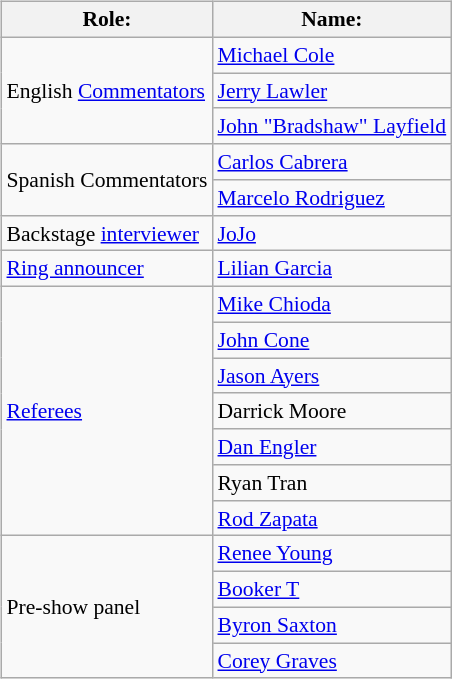<table class=wikitable style="font-size:90%; margin: 0.5em 0 0.5em 1em; float: right; clear: right;">
<tr>
<th>Role:</th>
<th>Name:</th>
</tr>
<tr>
<td rowspan=3>English <a href='#'>Commentators</a></td>
<td><a href='#'>Michael Cole</a></td>
</tr>
<tr>
<td><a href='#'>Jerry Lawler</a></td>
</tr>
<tr>
<td><a href='#'>John "Bradshaw" Layfield</a></td>
</tr>
<tr>
<td rowspan=2>Spanish Commentators</td>
<td><a href='#'>Carlos Cabrera</a></td>
</tr>
<tr>
<td><a href='#'>Marcelo Rodriguez</a></td>
</tr>
<tr>
<td>Backstage <a href='#'>interviewer</a></td>
<td><a href='#'>JoJo</a></td>
</tr>
<tr>
<td><a href='#'>Ring announcer</a></td>
<td><a href='#'>Lilian Garcia</a></td>
</tr>
<tr>
<td rowspan=7><a href='#'>Referees</a></td>
<td><a href='#'>Mike Chioda</a></td>
</tr>
<tr>
<td><a href='#'>John Cone</a></td>
</tr>
<tr>
<td><a href='#'>Jason Ayers</a></td>
</tr>
<tr>
<td>Darrick Moore</td>
</tr>
<tr>
<td><a href='#'>Dan Engler</a></td>
</tr>
<tr>
<td>Ryan Tran</td>
</tr>
<tr>
<td><a href='#'>Rod Zapata</a></td>
</tr>
<tr>
<td rowspan=4>Pre-show panel</td>
<td><a href='#'>Renee Young</a></td>
</tr>
<tr>
<td><a href='#'>Booker T</a></td>
</tr>
<tr>
<td><a href='#'>Byron Saxton</a></td>
</tr>
<tr>
<td><a href='#'>Corey Graves</a></td>
</tr>
</table>
